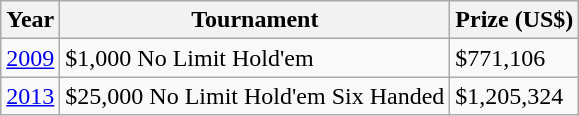<table class="wikitable">
<tr>
<th>Year</th>
<th>Tournament</th>
<th>Prize (US$)</th>
</tr>
<tr>
<td><a href='#'>2009</a></td>
<td>$1,000 No Limit Hold'em</td>
<td>$771,106</td>
</tr>
<tr>
<td><a href='#'>2013</a></td>
<td>$25,000 No Limit Hold'em Six Handed</td>
<td>$1,205,324</td>
</tr>
</table>
